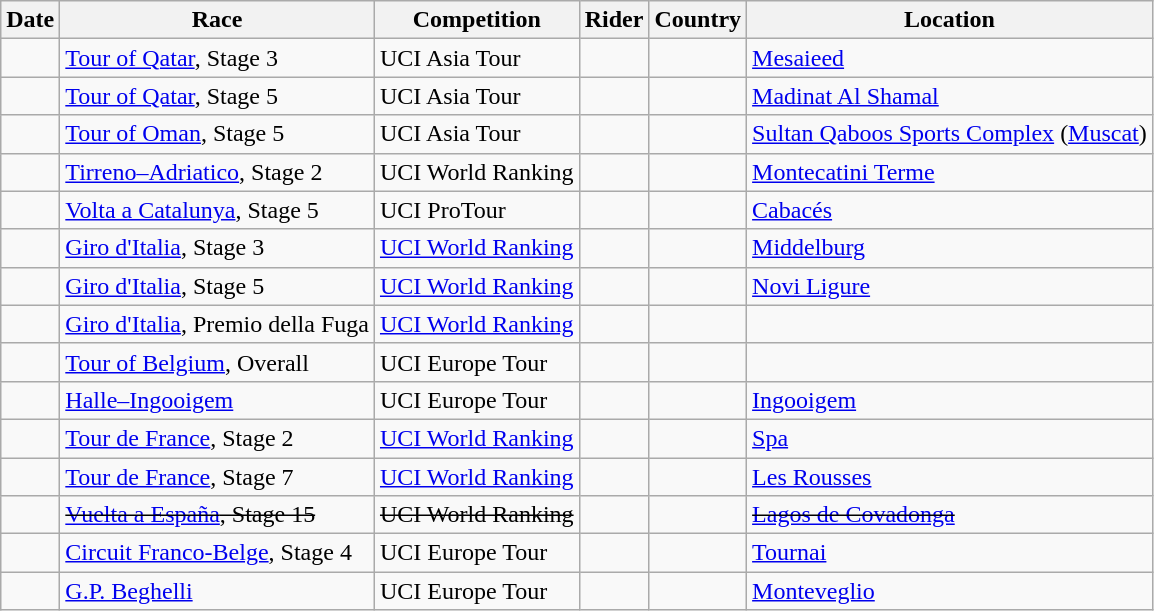<table class="wikitable sortable">
<tr>
<th>Date</th>
<th>Race</th>
<th>Competition</th>
<th>Rider</th>
<th>Country</th>
<th>Location</th>
</tr>
<tr>
<td></td>
<td><a href='#'>Tour of Qatar</a>, Stage 3</td>
<td>UCI Asia Tour</td>
<td></td>
<td></td>
<td><a href='#'>Mesaieed</a></td>
</tr>
<tr>
<td></td>
<td><a href='#'>Tour of Qatar</a>, Stage 5</td>
<td>UCI Asia Tour</td>
<td></td>
<td></td>
<td><a href='#'>Madinat Al Shamal</a></td>
</tr>
<tr>
<td></td>
<td><a href='#'>Tour of Oman</a>, Stage 5</td>
<td>UCI Asia Tour</td>
<td></td>
<td></td>
<td><a href='#'>Sultan Qaboos Sports Complex</a> (<a href='#'>Muscat</a>)</td>
</tr>
<tr>
<td></td>
<td><a href='#'>Tirreno–Adriatico</a>, Stage 2</td>
<td>UCI World Ranking</td>
<td></td>
<td></td>
<td><a href='#'>Montecatini Terme</a></td>
</tr>
<tr>
<td></td>
<td><a href='#'>Volta a Catalunya</a>, Stage 5</td>
<td>UCI ProTour</td>
<td></td>
<td></td>
<td><a href='#'>Cabacés</a></td>
</tr>
<tr>
<td></td>
<td><a href='#'>Giro d'Italia</a>, Stage 3</td>
<td><a href='#'>UCI World Ranking</a></td>
<td></td>
<td></td>
<td><a href='#'>Middelburg</a></td>
</tr>
<tr>
<td></td>
<td><a href='#'>Giro d'Italia</a>, Stage 5</td>
<td><a href='#'>UCI World Ranking</a></td>
<td></td>
<td></td>
<td><a href='#'>Novi Ligure</a></td>
</tr>
<tr>
<td></td>
<td><a href='#'>Giro d'Italia</a>, Premio della Fuga</td>
<td><a href='#'>UCI World Ranking</a></td>
<td></td>
<td></td>
<td></td>
</tr>
<tr>
<td></td>
<td><a href='#'>Tour of Belgium</a>, Overall</td>
<td>UCI Europe Tour</td>
<td></td>
<td></td>
<td></td>
</tr>
<tr>
<td></td>
<td><a href='#'>Halle–Ingooigem</a></td>
<td>UCI Europe Tour</td>
<td></td>
<td></td>
<td><a href='#'>Ingooigem</a></td>
</tr>
<tr>
<td></td>
<td><a href='#'>Tour de France</a>, Stage 2</td>
<td><a href='#'>UCI World Ranking</a></td>
<td></td>
<td></td>
<td><a href='#'>Spa</a></td>
</tr>
<tr>
<td></td>
<td><a href='#'>Tour de France</a>, Stage 7</td>
<td><a href='#'>UCI World Ranking</a></td>
<td></td>
<td></td>
<td><a href='#'>Les Rousses</a></td>
</tr>
<tr>
<td><s></s></td>
<td><s><a href='#'>Vuelta a España</a>, Stage 15</s></td>
<td><s>UCI World Ranking</s></td>
<td><s></s></td>
<td><s></s></td>
<td><s><a href='#'>Lagos de Covadonga</a></s></td>
</tr>
<tr>
<td></td>
<td><a href='#'>Circuit Franco-Belge</a>, Stage 4</td>
<td>UCI Europe Tour</td>
<td></td>
<td></td>
<td><a href='#'>Tournai</a></td>
</tr>
<tr>
<td></td>
<td><a href='#'>G.P. Beghelli</a></td>
<td>UCI Europe Tour</td>
<td></td>
<td></td>
<td><a href='#'>Monteveglio</a></td>
</tr>
</table>
